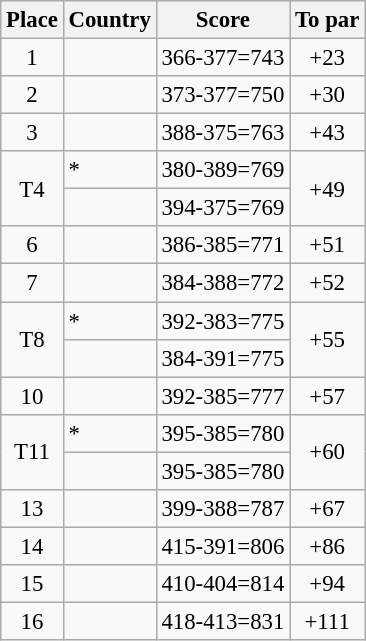<table class="wikitable" style="font-size:95%;">
<tr>
<th>Place</th>
<th>Country</th>
<th>Score</th>
<th>To par</th>
</tr>
<tr>
<td align=center>1</td>
<td></td>
<td>366-377=743</td>
<td align=center>+23</td>
</tr>
<tr>
<td align=center>2</td>
<td></td>
<td>373-377=750</td>
<td align=center>+30</td>
</tr>
<tr>
<td align="center">3</td>
<td></td>
<td>388-375=763</td>
<td align="center">+43</td>
</tr>
<tr>
<td rowspan="2" align=center>T4</td>
<td> *</td>
<td>380-389=769</td>
<td rowspan="2" align=center>+49</td>
</tr>
<tr>
<td></td>
<td>394-375=769</td>
</tr>
<tr>
<td align=center>6</td>
<td></td>
<td>386-385=771</td>
<td align=center>+51</td>
</tr>
<tr>
<td align=center>7</td>
<td></td>
<td>384-388=772</td>
<td align=center>+52</td>
</tr>
<tr>
<td rowspan="2" align=center>T8</td>
<td> *</td>
<td>392-383=775</td>
<td rowspan="2" align="center">+55</td>
</tr>
<tr>
<td></td>
<td>384-391=775</td>
</tr>
<tr>
<td align=center>10</td>
<td><small></small></td>
<td>392-385=777</td>
<td align=center>+57</td>
</tr>
<tr>
<td rowspan="2" align="center">T11</td>
<td> *</td>
<td>395-385=780</td>
<td rowspan="2" align="center">+60</td>
</tr>
<tr>
<td></td>
<td>395-385=780</td>
</tr>
<tr>
<td align="center">13</td>
<td></td>
<td>399-388=787</td>
<td align="center">+67</td>
</tr>
<tr>
<td align=center>14</td>
<td></td>
<td>415-391=806</td>
<td align=center>+86</td>
</tr>
<tr>
<td align=center>15</td>
<td></td>
<td>410-404=814</td>
<td align=center>+94</td>
</tr>
<tr>
<td align=center>16</td>
<td></td>
<td>418-413=831</td>
<td align=center>+111</td>
</tr>
</table>
